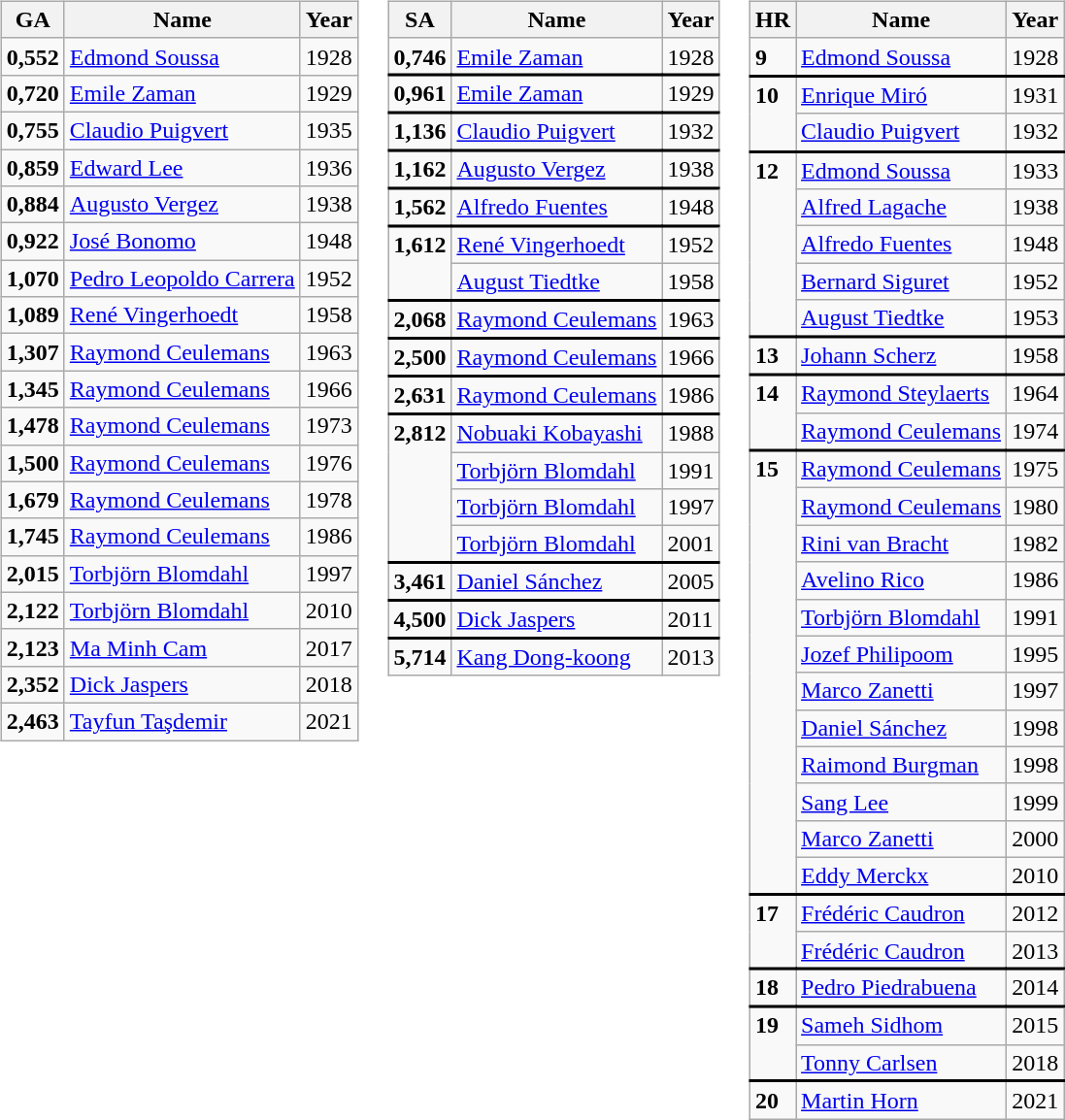<table>
<tr style="vertical-align:top;">
<td><br><table class="wikitable" border="1">
<tr>
<th>GA</th>
<th>Name</th>
<th>Year</th>
</tr>
<tr>
<td><strong>0,552</strong></td>
<td> <a href='#'>Edmond Soussa</a></td>
<td>1928</td>
</tr>
<tr>
<td><strong>0,720</strong></td>
<td> <a href='#'>Emile Zaman</a></td>
<td>1929</td>
</tr>
<tr>
<td><strong>0,755</strong></td>
<td> <a href='#'>Claudio Puigvert</a></td>
<td>1935</td>
</tr>
<tr>
<td><strong>0,859</strong></td>
<td> <a href='#'>Edward Lee</a></td>
<td>1936</td>
</tr>
<tr>
<td><strong>0,884</strong></td>
<td> <a href='#'>Augusto Vergez</a></td>
<td>1938</td>
</tr>
<tr>
<td><strong>0,922</strong></td>
<td> <a href='#'>José Bonomo</a></td>
<td>1948</td>
</tr>
<tr>
<td><strong>1,070</strong></td>
<td> <a href='#'>Pedro Leopoldo Carrera</a></td>
<td>1952</td>
</tr>
<tr>
<td><strong>1,089</strong></td>
<td> <a href='#'>René Vingerhoedt</a></td>
<td>1958</td>
</tr>
<tr>
<td><strong>1,307</strong></td>
<td> <a href='#'>Raymond Ceulemans</a></td>
<td>1963</td>
</tr>
<tr>
<td><strong>1,345</strong></td>
<td> <a href='#'>Raymond Ceulemans</a></td>
<td>1966</td>
</tr>
<tr>
<td><strong>1,478</strong></td>
<td> <a href='#'>Raymond Ceulemans</a></td>
<td>1973</td>
</tr>
<tr>
<td><strong>1,500</strong></td>
<td> <a href='#'>Raymond Ceulemans</a></td>
<td>1976</td>
</tr>
<tr>
<td><strong>1,679</strong></td>
<td> <a href='#'>Raymond Ceulemans</a></td>
<td>1978</td>
</tr>
<tr>
<td><strong>1,745</strong></td>
<td> <a href='#'>Raymond Ceulemans</a></td>
<td>1986</td>
</tr>
<tr>
<td><strong>2,015</strong></td>
<td> <a href='#'>Torbjörn Blomdahl</a></td>
<td>1997</td>
</tr>
<tr>
<td><strong>2,122</strong></td>
<td> <a href='#'>Torbjörn Blomdahl</a></td>
<td>2010</td>
</tr>
<tr>
<td><strong>2,123</strong></td>
<td> <a href='#'>Ma Minh Cam</a></td>
<td>2017</td>
</tr>
<tr>
<td><strong>2,352</strong></td>
<td> <a href='#'>Dick Jaspers</a></td>
<td>2018</td>
</tr>
<tr>
<td><strong>2,463</strong></td>
<td> <a href='#'>Tayfun Taşdemir</a></td>
<td>2021</td>
</tr>
</table>
</td>
<td><br><table class="wikitable" border="1">
<tr>
<th>SA</th>
<th>Name</th>
<th>Year</th>
</tr>
<tr>
<td><strong>0,746</strong></td>
<td> <a href='#'>Emile Zaman</a></td>
<td>1928</td>
</tr>
<tr>
</tr>
<tr style="border-top: 2pt black solid">
<td><strong>0,961</strong></td>
<td> <a href='#'>Emile Zaman</a></td>
<td>1929</td>
</tr>
<tr>
</tr>
<tr style="border-top: 2pt black solid">
<td><strong>1,136</strong></td>
<td> <a href='#'>Claudio Puigvert</a></td>
<td>1932</td>
</tr>
<tr>
</tr>
<tr style="border-top: 2pt black solid">
<td><strong>1,162</strong></td>
<td> <a href='#'>Augusto Vergez</a></td>
<td>1938</td>
</tr>
<tr>
</tr>
<tr style="border-top: 2pt black solid">
<td><strong>1,562</strong></td>
<td> <a href='#'>Alfredo Fuentes</a></td>
<td>1948</td>
</tr>
<tr>
</tr>
<tr style="border-top: 2pt black solid">
<td rowspan="2" style="vertical-align:top"><strong>1,612</strong></td>
<td> <a href='#'>René Vingerhoedt</a></td>
<td>1952</td>
</tr>
<tr>
<td> <a href='#'>August Tiedtke</a></td>
<td>1958</td>
</tr>
<tr>
</tr>
<tr style="border-top: 2pt black solid">
<td><strong>2,068</strong></td>
<td> <a href='#'>Raymond Ceulemans</a></td>
<td>1963</td>
</tr>
<tr>
</tr>
<tr style="border-top: 2pt black solid">
<td><strong>2,500</strong></td>
<td> <a href='#'>Raymond Ceulemans</a></td>
<td>1966</td>
</tr>
<tr>
</tr>
<tr style="border-top: 2pt black solid">
<td><strong>2,631</strong></td>
<td> <a href='#'>Raymond Ceulemans</a></td>
<td>1986</td>
</tr>
<tr style="border-top: 2pt black solid">
<td rowspan="4" style="vertical-align:top"><strong>2,812</strong></td>
<td> <a href='#'>Nobuaki Kobayashi</a></td>
<td>1988</td>
</tr>
<tr>
<td> <a href='#'>Torbjörn Blomdahl</a></td>
<td>1991</td>
</tr>
<tr>
<td> <a href='#'>Torbjörn Blomdahl</a></td>
<td>1997</td>
</tr>
<tr>
<td> <a href='#'>Torbjörn Blomdahl</a></td>
<td>2001</td>
</tr>
<tr>
</tr>
<tr style="border-top: 2pt black solid">
<td><strong>3,461</strong></td>
<td> <a href='#'>Daniel Sánchez</a></td>
<td>2005</td>
</tr>
<tr>
</tr>
<tr style="border-top: 2pt black solid">
<td><strong>4,500</strong></td>
<td> <a href='#'>Dick Jaspers</a></td>
<td>2011</td>
</tr>
<tr>
</tr>
<tr style="border-top: 2pt black solid">
<td><strong>5,714</strong></td>
<td> <a href='#'>Kang Dong-koong</a></td>
<td>2013</td>
</tr>
</table>
</td>
<td><br><table class="wikitable" border="1">
<tr>
<th>HR</th>
<th>Name</th>
<th>Year</th>
</tr>
<tr>
<td><strong>9</strong></td>
<td> <a href='#'>Edmond Soussa</a></td>
<td>1928</td>
</tr>
<tr style="border-top: 2pt black solid">
<td rowspan="2" style="vertical-align:top"><strong>10</strong></td>
<td> <a href='#'>Enrique Miró</a></td>
<td>1931</td>
</tr>
<tr>
<td> <a href='#'>Claudio Puigvert</a></td>
<td>1932</td>
</tr>
<tr style="border-top: 2pt black solid">
<td rowspan="5" style="vertical-align:top"><strong>12</strong></td>
<td> <a href='#'>Edmond Soussa</a></td>
<td>1933</td>
</tr>
<tr>
<td> <a href='#'>Alfred Lagache</a></td>
<td>1938</td>
</tr>
<tr>
<td> <a href='#'>Alfredo Fuentes</a></td>
<td>1948</td>
</tr>
<tr>
<td> <a href='#'>Bernard Siguret</a></td>
<td>1952</td>
</tr>
<tr>
<td> <a href='#'>August Tiedtke</a></td>
<td>1953</td>
</tr>
<tr>
</tr>
<tr style="border-top: 2pt black solid">
<td><strong>13</strong></td>
<td> <a href='#'>Johann Scherz</a></td>
<td>1958</td>
</tr>
<tr style="border-top: 2pt black solid">
<td rowspan="2" style="vertical-align:top"><strong>14</strong></td>
<td> <a href='#'>Raymond Steylaerts</a></td>
<td>1964</td>
</tr>
<tr>
<td> <a href='#'>Raymond Ceulemans</a></td>
<td>1974</td>
</tr>
<tr style="border-top: 2pt black solid">
<td rowspan="12" style="vertical-align:top"><strong>15</strong></td>
<td> <a href='#'>Raymond Ceulemans</a></td>
<td>1975</td>
</tr>
<tr>
<td> <a href='#'>Raymond Ceulemans</a></td>
<td>1980</td>
</tr>
<tr>
<td> <a href='#'>Rini van Bracht</a></td>
<td>1982</td>
</tr>
<tr>
<td> <a href='#'>Avelino Rico</a></td>
<td>1986</td>
</tr>
<tr>
<td> <a href='#'>Torbjörn Blomdahl</a></td>
<td>1991</td>
</tr>
<tr>
<td> <a href='#'>Jozef Philipoom</a></td>
<td>1995</td>
</tr>
<tr>
<td> <a href='#'>Marco Zanetti</a></td>
<td>1997</td>
</tr>
<tr>
<td> <a href='#'>Daniel Sánchez</a></td>
<td>1998</td>
</tr>
<tr>
<td> <a href='#'>Raimond Burgman</a></td>
<td>1998</td>
</tr>
<tr>
<td> <a href='#'>Sang Lee</a></td>
<td>1999</td>
</tr>
<tr>
<td> <a href='#'>Marco Zanetti</a></td>
<td>2000</td>
</tr>
<tr>
<td> <a href='#'>Eddy Merckx</a></td>
<td>2010</td>
</tr>
<tr>
</tr>
<tr style="border-top: 2pt black solid">
<td rowspan="2" style="vertical-align:top"><strong>17</strong></td>
<td> <a href='#'>Frédéric Caudron</a></td>
<td>2012</td>
</tr>
<tr>
<td> <a href='#'>Frédéric Caudron</a></td>
<td>2013</td>
</tr>
<tr>
</tr>
<tr style="border-top: 2pt black solid">
<td rowspan="1" style="vertical-align:top"><strong>18</strong></td>
<td> <a href='#'>Pedro Piedrabuena</a></td>
<td>2014</td>
</tr>
<tr>
</tr>
<tr style="border-top: 2pt black solid">
<td rowspan="2" style="vertical-align:top"><strong>19</strong></td>
<td> <a href='#'>Sameh Sidhom</a></td>
<td>2015</td>
</tr>
<tr>
<td> <a href='#'>Tonny Carlsen</a></td>
<td>2018</td>
</tr>
<tr>
</tr>
<tr style="border-top: 2pt black solid">
<td><strong>20</strong></td>
<td> <a href='#'>Martin Horn</a></td>
<td>2021</td>
</tr>
</table>
</td>
</tr>
</table>
